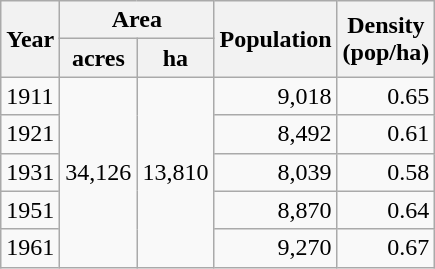<table class="wikitable">
<tr>
<th rowspan="2">Year</th>
<th colspan="2">Area</th>
<th rowspan="2">Population<br></th>
<th rowspan="2">Density<br>(pop/ha)</th>
</tr>
<tr>
<th>acres</th>
<th>ha</th>
</tr>
<tr>
<td>1911</td>
<td style="text-align:right;" rowspan="5">34,126</td>
<td style="text-align:right;" rowspan="5">13,810</td>
<td style="text-align:right;">9,018</td>
<td style="text-align:right;">0.65</td>
</tr>
<tr>
<td>1921</td>
<td style="text-align:right;">8,492</td>
<td style="text-align:right;">0.61</td>
</tr>
<tr>
<td>1931</td>
<td style="text-align:right;">8,039</td>
<td style="text-align:right;">0.58</td>
</tr>
<tr>
<td>1951</td>
<td style="text-align:right;">8,870</td>
<td style="text-align:right;">0.64</td>
</tr>
<tr>
<td>1961</td>
<td style="text-align:right;">9,270</td>
<td style="text-align:right;">0.67</td>
</tr>
</table>
